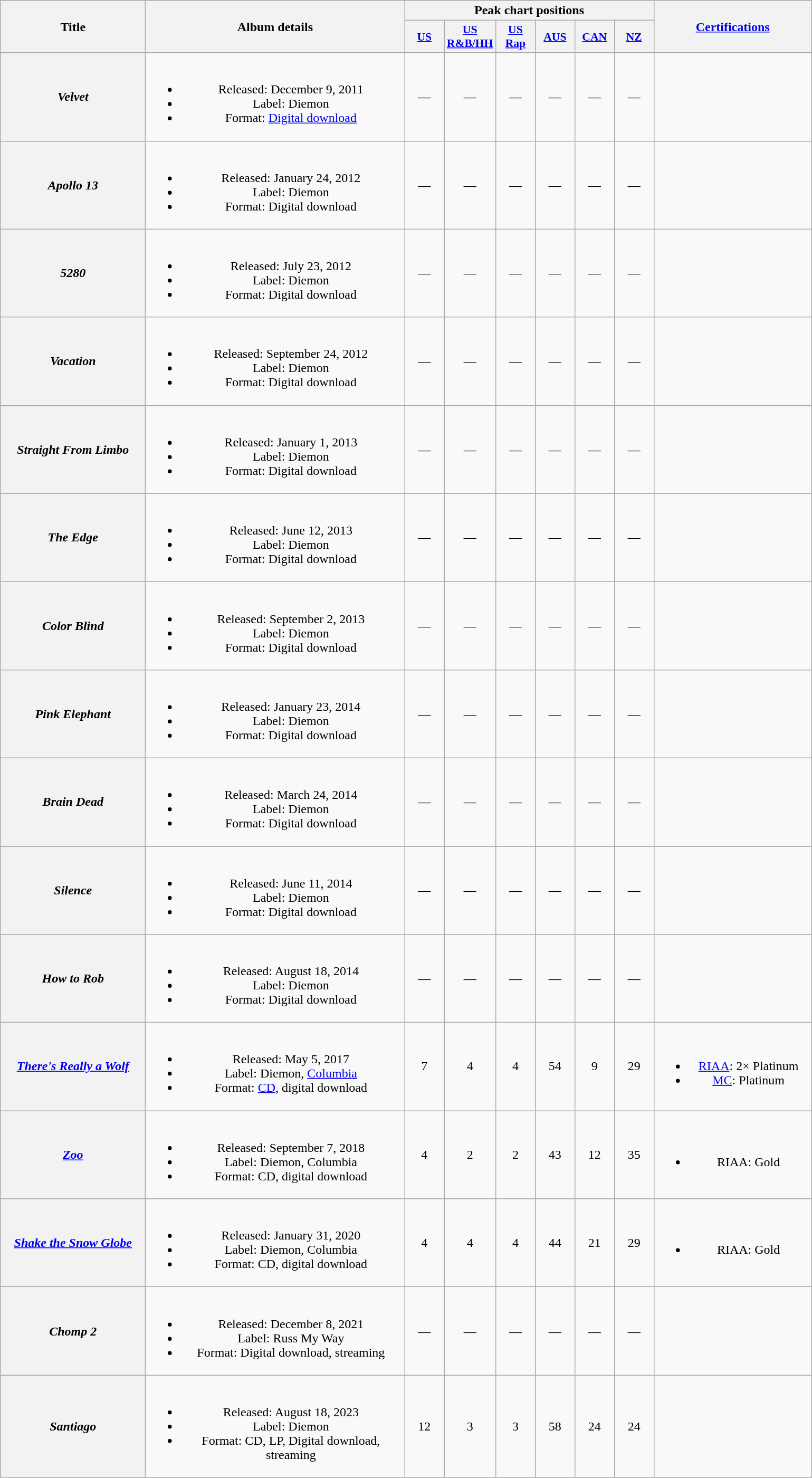<table class="wikitable plainrowheaders" style="text-align:center;">
<tr>
<th scope="col" rowspan="2" style="width:11em;">Title</th>
<th scope="col" rowspan="2" style="width:20em;">Album details</th>
<th scope="col" colspan="6">Peak chart positions</th>
<th scope="col" rowspan="2" style="width:12em;"><a href='#'>Certifications</a></th>
</tr>
<tr>
<th scope="col" style="width:3em;font-size:90%;"><a href='#'>US</a><br></th>
<th scope="col" style="width:3em;font-size:90%;"><a href='#'>US R&B/HH</a><br></th>
<th scope="col" style="width:3em;font-size:90%;"><a href='#'>US Rap</a><br></th>
<th scope="col" style="width:3em;font-size:90%;"><a href='#'>AUS</a><br></th>
<th scope="col" style="width:3em;font-size:90%;"><a href='#'>CAN</a><br></th>
<th scope="col" style="width:3em;font-size:90%;"><a href='#'>NZ</a><br></th>
</tr>
<tr>
<th scope="row"><em>Velvet</em></th>
<td><br><ul><li>Released: December 9, 2011</li><li>Label: Diemon</li><li>Format: <a href='#'>Digital download</a></li></ul></td>
<td>—</td>
<td>—</td>
<td>—</td>
<td>—</td>
<td>—</td>
<td>—</td>
<td></td>
</tr>
<tr>
<th scope="row"><em>Apollo 13</em></th>
<td><br><ul><li>Released: January 24, 2012</li><li>Label: Diemon</li><li>Format: Digital download</li></ul></td>
<td>—</td>
<td>—</td>
<td>—</td>
<td>—</td>
<td>—</td>
<td>—</td>
<td></td>
</tr>
<tr>
<th scope="row"><em>5280</em></th>
<td><br><ul><li>Released: July 23, 2012</li><li>Label: Diemon</li><li>Format: Digital download</li></ul></td>
<td>—</td>
<td>—</td>
<td>—</td>
<td>—</td>
<td>—</td>
<td>—</td>
<td></td>
</tr>
<tr>
<th scope="row"><em>Vacation</em></th>
<td><br><ul><li>Released: September 24, 2012</li><li>Label: Diemon</li><li>Format: Digital download</li></ul></td>
<td>—</td>
<td>—</td>
<td>—</td>
<td>—</td>
<td>—</td>
<td>—</td>
<td></td>
</tr>
<tr>
<th scope="row"><em>Straight From Limbo</em></th>
<td><br><ul><li>Released: January 1, 2013</li><li>Label: Diemon</li><li>Format: Digital download</li></ul></td>
<td>—</td>
<td>—</td>
<td>—</td>
<td>—</td>
<td>—</td>
<td>—</td>
<td></td>
</tr>
<tr>
<th scope="row"><em>The Edge</em></th>
<td><br><ul><li>Released: June 12, 2013</li><li>Label: Diemon</li><li>Format: Digital download</li></ul></td>
<td>—</td>
<td>—</td>
<td>—</td>
<td>—</td>
<td>—</td>
<td>—</td>
<td></td>
</tr>
<tr>
<th scope="row"><em>Color Blind</em></th>
<td><br><ul><li>Released: September 2, 2013</li><li>Label: Diemon</li><li>Format: Digital download</li></ul></td>
<td>—</td>
<td>—</td>
<td>—</td>
<td>—</td>
<td>—</td>
<td>—</td>
<td></td>
</tr>
<tr>
<th scope="row"><em>Pink Elephant</em></th>
<td><br><ul><li>Released: January 23, 2014</li><li>Label: Diemon</li><li>Format: Digital download</li></ul></td>
<td>—</td>
<td>—</td>
<td>—</td>
<td>—</td>
<td>—</td>
<td>—</td>
<td></td>
</tr>
<tr>
<th scope="row"><em>Brain Dead</em></th>
<td><br><ul><li>Released: March 24, 2014</li><li>Label: Diemon</li><li>Format: Digital download</li></ul></td>
<td>—</td>
<td>—</td>
<td>—</td>
<td>—</td>
<td>—</td>
<td>—</td>
<td></td>
</tr>
<tr>
<th scope="row"><em>Silence</em></th>
<td><br><ul><li>Released: June 11, 2014</li><li>Label: Diemon</li><li>Format: Digital download</li></ul></td>
<td>—</td>
<td>—</td>
<td>—</td>
<td>—</td>
<td>—</td>
<td>—</td>
<td></td>
</tr>
<tr>
<th scope="row"><em>How to Rob</em></th>
<td><br><ul><li>Released: August 18, 2014</li><li>Label: Diemon</li><li>Format: Digital download</li></ul></td>
<td>—</td>
<td>—</td>
<td>—</td>
<td>—</td>
<td>—</td>
<td>—</td>
<td></td>
</tr>
<tr>
<th scope="row"><em><a href='#'>There's Really a Wolf</a></em></th>
<td><br><ul><li>Released: May 5, 2017</li><li>Label: Diemon, <a href='#'>Columbia</a></li><li>Format: <a href='#'>CD</a>, digital download</li></ul></td>
<td>7</td>
<td>4</td>
<td>4</td>
<td>54</td>
<td>9</td>
<td>29</td>
<td><br><ul><li><a href='#'>RIAA</a>: 2× Platinum</li><li><a href='#'>MC</a>: Platinum</li></ul></td>
</tr>
<tr>
<th scope="row"><em><a href='#'>Zoo</a></em></th>
<td><br><ul><li>Released: September 7, 2018</li><li>Label: Diemon, Columbia</li><li>Format: CD, digital download</li></ul></td>
<td>4</td>
<td>2</td>
<td>2</td>
<td>43</td>
<td>12</td>
<td>35</td>
<td><br><ul><li>RIAA: Gold</li></ul></td>
</tr>
<tr>
<th scope="row"><em><a href='#'>Shake the Snow Globe</a></em></th>
<td><br><ul><li>Released: January 31, 2020</li><li>Label: Diemon, Columbia</li><li>Format: CD, digital download</li></ul></td>
<td>4</td>
<td>4</td>
<td>4</td>
<td>44</td>
<td>21</td>
<td>29</td>
<td><br><ul><li>RIAA: Gold</li></ul></td>
</tr>
<tr>
<th scope="row"><em>Chomp 2</em></th>
<td><br><ul><li>Released: December 8, 2021</li><li>Label: Russ My Way</li><li>Format: Digital download, streaming</li></ul></td>
<td>—</td>
<td>—</td>
<td>—</td>
<td>—</td>
<td>—</td>
<td>—</td>
<td></td>
</tr>
<tr>
<th scope="row"><em>Santiago</em></th>
<td><br><ul><li>Released: August 18, 2023</li><li>Label: Diemon</li><li>Format: CD, LP, Digital download, streaming</li></ul></td>
<td>12</td>
<td>3</td>
<td>3</td>
<td>58</td>
<td>24</td>
<td>24<br></td>
<td></td>
</tr>
</table>
